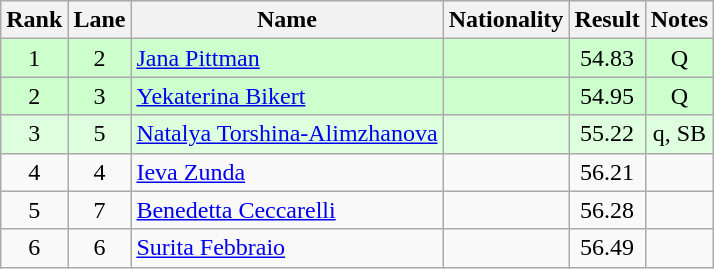<table class="wikitable sortable" style="text-align:center">
<tr>
<th>Rank</th>
<th>Lane</th>
<th>Name</th>
<th>Nationality</th>
<th>Result</th>
<th>Notes</th>
</tr>
<tr bgcolor=ccffcc>
<td>1</td>
<td>2</td>
<td align="left"><a href='#'>Jana Pittman</a></td>
<td align="left"></td>
<td>54.83</td>
<td>Q</td>
</tr>
<tr bgcolor=ccffcc>
<td>2</td>
<td>3</td>
<td align="left"><a href='#'>Yekaterina Bikert</a></td>
<td align="left"></td>
<td>54.95</td>
<td>Q</td>
</tr>
<tr bgcolor=ddffdd>
<td>3</td>
<td>5</td>
<td align="left"><a href='#'>Natalya Torshina-Alimzhanova</a></td>
<td align="left"></td>
<td>55.22</td>
<td>q, SB</td>
</tr>
<tr>
<td>4</td>
<td>4</td>
<td align="left"><a href='#'>Ieva Zunda</a></td>
<td align="left"></td>
<td>56.21</td>
<td></td>
</tr>
<tr>
<td>5</td>
<td>7</td>
<td align="left"><a href='#'>Benedetta Ceccarelli</a></td>
<td align="left"></td>
<td>56.28</td>
<td></td>
</tr>
<tr>
<td>6</td>
<td>6</td>
<td align="left"><a href='#'>Surita Febbraio</a></td>
<td align="left"></td>
<td>56.49</td>
<td></td>
</tr>
</table>
